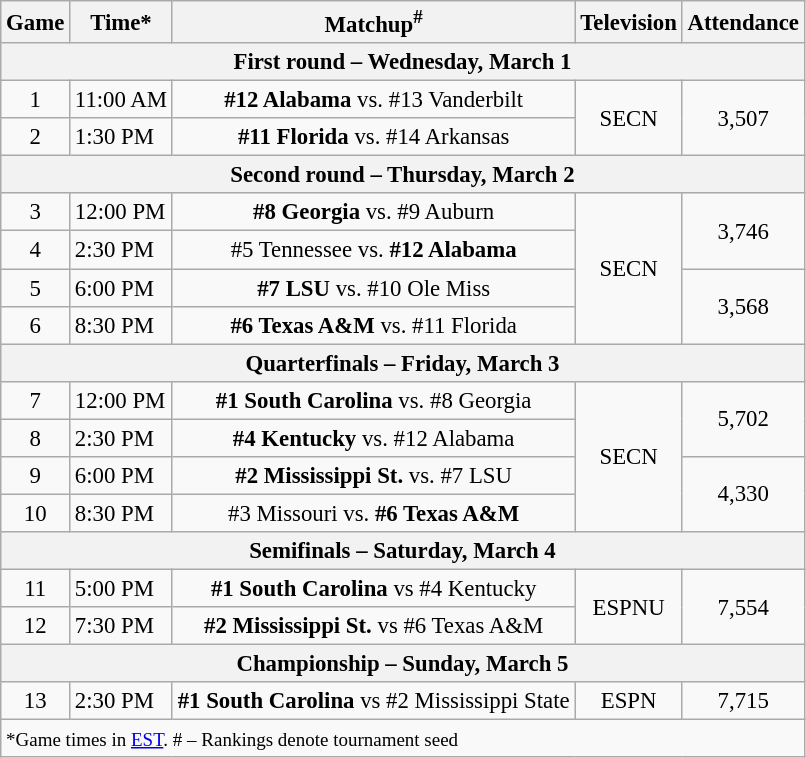<table class="wikitable" style="font-size: 95%; text-align:center;">
<tr>
<th>Game</th>
<th>Time*</th>
<th>Matchup<sup>#</sup></th>
<th>Television</th>
<th>Attendance</th>
</tr>
<tr>
<th colspan="5">First round – Wednesday, March 1</th>
</tr>
<tr>
<td>1</td>
<td style="text-align:left;">11:00 AM</td>
<td><strong>#12 Alabama</strong> vs. #13 Vanderbilt</td>
<td rowspan="2">SECN</td>
<td rowspan="2">3,507</td>
</tr>
<tr>
<td>2</td>
<td style="text-align:left;">1:30 PM</td>
<td><strong>#11 Florida</strong> vs. #14 Arkansas</td>
</tr>
<tr>
<th colspan="5">Second round – Thursday, March 2</th>
</tr>
<tr>
<td>3</td>
<td style="text-align:left;">12:00 PM</td>
<td><strong>#8 Georgia</strong> vs. #9 Auburn</td>
<td rowspan="4">SECN</td>
<td rowspan="2">3,746</td>
</tr>
<tr>
<td>4</td>
<td style="text-align:left;">2:30 PM</td>
<td>#5 Tennessee vs. <strong>#12 Alabama</strong></td>
</tr>
<tr>
<td>5</td>
<td style="text-align:left;">6:00 PM</td>
<td><strong>#7 LSU</strong> vs. #10 Ole Miss</td>
<td rowspan="2">3,568</td>
</tr>
<tr>
<td>6</td>
<td style="text-align:left;">8:30 PM</td>
<td><strong>#6 Texas A&M</strong> vs. #11 Florida</td>
</tr>
<tr>
<th colspan="5">Quarterfinals – Friday, March 3</th>
</tr>
<tr>
<td>7</td>
<td style="text-align:left;">12:00 PM</td>
<td><strong>#1 South Carolina</strong> vs. #8 Georgia</td>
<td rowspan="4">SECN</td>
<td rowspan="2">5,702</td>
</tr>
<tr>
<td>8</td>
<td style="text-align:left;">2:30 PM</td>
<td><strong>#4 Kentucky</strong> vs. #12 Alabama</td>
</tr>
<tr>
<td>9</td>
<td style="text-align:left;">6:00 PM</td>
<td><strong>#2 Mississippi St.</strong> vs. #7 LSU</td>
<td rowspan="2">4,330</td>
</tr>
<tr>
<td>10</td>
<td style="text-align:left;">8:30 PM</td>
<td>#3 Missouri vs. <strong>#6 Texas A&M</strong></td>
</tr>
<tr>
<th colspan="5">Semifinals – Saturday, March 4</th>
</tr>
<tr>
<td>11</td>
<td style="text-align:left;">5:00 PM</td>
<td><strong>#1 South Carolina</strong> vs #4 Kentucky</td>
<td rowspan="2">ESPNU</td>
<td rowspan="2">7,554</td>
</tr>
<tr>
<td>12</td>
<td style="text-align:left;">7:30 PM</td>
<td><strong>#2 Mississippi St.</strong> vs #6 Texas A&M</td>
</tr>
<tr>
<th colspan="5">Championship – Sunday, March 5</th>
</tr>
<tr>
<td>13</td>
<td style="text-align:left;">2:30 PM</td>
<td><strong>#1 South Carolina</strong> vs #2 Mississippi State</td>
<td>ESPN</td>
<td>7,715</td>
</tr>
<tr>
<td colspan="5" style="text-align:left;"><small>*Game times in <a href='#'>EST</a>. # – Rankings denote tournament seed</small></td>
</tr>
</table>
